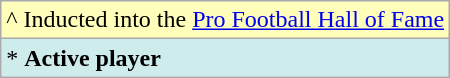<table class="wikitable">
<tr>
<td style=background:#ffb;">^ Inducted into the <a href='#'>Pro Football Hall of Fame</a></td>
</tr>
<tr>
<td style=background:#cfecec;">* <strong>Active player</strong></td>
</tr>
</table>
